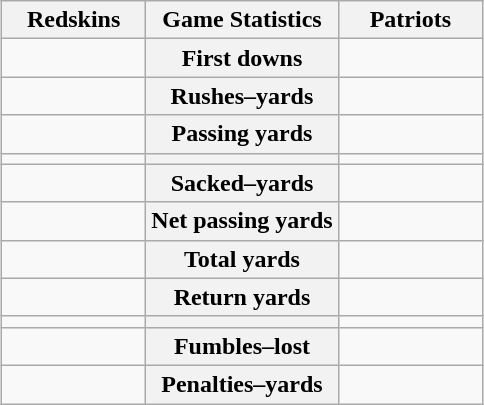<table class="wikitable" style="margin: 1em auto 1em auto">
<tr>
<th style="width:30%;">Redskins</th>
<th style="width:40%;">Game Statistics</th>
<th style="width:30%;">Patriots</th>
</tr>
<tr>
<td style="text-align:right;"></td>
<th>First downs</th>
<td></td>
</tr>
<tr>
<td style="text-align:right;"></td>
<th>Rushes–yards</th>
<td></td>
</tr>
<tr>
<td style="text-align:right;"></td>
<th>Passing yards</th>
<td></td>
</tr>
<tr>
<td style="text-align:right;"></td>
<th></th>
<td></td>
</tr>
<tr>
<td style="text-align:right;"></td>
<th>Sacked–yards</th>
<td></td>
</tr>
<tr>
<td style="text-align:right;"></td>
<th>Net passing yards</th>
<td></td>
</tr>
<tr>
<td style="text-align:right;"></td>
<th>Total yards</th>
<td></td>
</tr>
<tr>
<td style="text-align:right;"></td>
<th>Return yards</th>
<td></td>
</tr>
<tr>
<td style="text-align:right;"></td>
<th></th>
<td></td>
</tr>
<tr>
<td style="text-align:right;"></td>
<th>Fumbles–lost</th>
<td></td>
</tr>
<tr>
<td style="text-align:right;"></td>
<th>Penalties–yards</th>
<td></td>
</tr>
</table>
